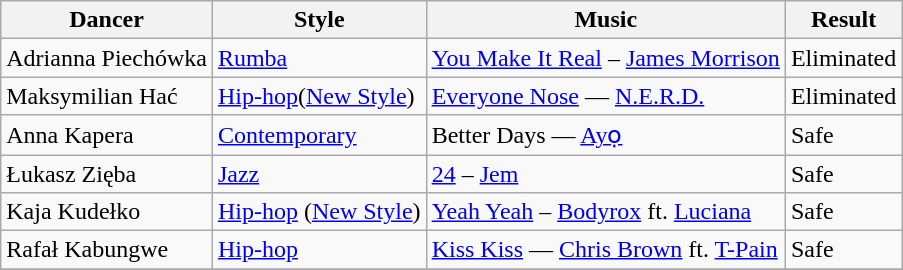<table class="wikitable">
<tr>
<th>Dancer</th>
<th>Style</th>
<th>Music</th>
<th>Result</th>
</tr>
<tr>
<td>Adrianna Piechówka</td>
<td><a href='#'>Rumba</a></td>
<td><a href='#'>You Make It Real</a> – <a href='#'>James Morrison</a></td>
<td>Eliminated</td>
</tr>
<tr>
<td>Maksymilian Hać</td>
<td><a href='#'>Hip-hop</a>(<a href='#'>New Style</a>)</td>
<td><a href='#'>Everyone Nose</a> — <a href='#'>N.E.R.D.</a></td>
<td>Eliminated</td>
</tr>
<tr>
<td>Anna Kapera</td>
<td><a href='#'>Contemporary</a></td>
<td>Better Days — <a href='#'>Ayọ</a></td>
<td>Safe</td>
</tr>
<tr>
<td>Łukasz Zięba</td>
<td><a href='#'>Jazz</a></td>
<td><a href='#'>24</a> – <a href='#'>Jem</a></td>
<td>Safe</td>
</tr>
<tr>
<td>Kaja Kudełko</td>
<td><a href='#'>Hip-hop</a> (<a href='#'>New Style</a>)</td>
<td><a href='#'>Yeah Yeah</a> – <a href='#'>Bodyrox</a> ft. <a href='#'>Luciana</a></td>
<td>Safe</td>
</tr>
<tr>
<td>Rafał Kabungwe</td>
<td><a href='#'>Hip-hop</a></td>
<td><a href='#'>Kiss Kiss</a> — <a href='#'>Chris Brown</a> ft. <a href='#'>T-Pain</a></td>
<td>Safe</td>
</tr>
<tr>
</tr>
</table>
